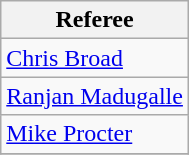<table class="wikitable">
<tr>
<th>Referee</th>
</tr>
<tr>
<td> <a href='#'>Chris Broad</a></td>
</tr>
<tr>
<td> <a href='#'>Ranjan Madugalle</a></td>
</tr>
<tr>
<td> <a href='#'>Mike Procter</a></td>
</tr>
<tr>
</tr>
</table>
